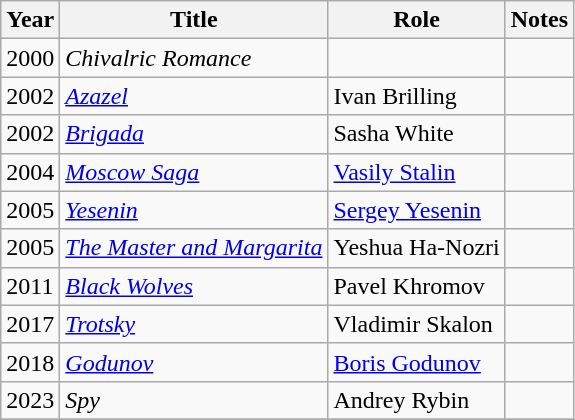<table class="wikitable sortable">
<tr>
<th>Year</th>
<th>Title</th>
<th>Role</th>
<th class="unsortable">Notes</th>
</tr>
<tr>
<td>2000</td>
<td><em>Chivalric Romance</em></td>
<td></td>
<td></td>
</tr>
<tr>
<td>2002</td>
<td><em><a href='#'>Azazel</a></em></td>
<td>Ivan Brilling</td>
<td></td>
</tr>
<tr>
<td>2002</td>
<td><em><a href='#'>Brigada</a></em></td>
<td>Sasha White</td>
<td></td>
</tr>
<tr>
<td>2004</td>
<td><em><a href='#'>Moscow Saga</a></em></td>
<td><a href='#'>Vasily Stalin</a></td>
<td></td>
</tr>
<tr>
<td>2005</td>
<td><em><a href='#'>Yesenin</a></em></td>
<td><a href='#'>Sergey Yesenin</a></td>
<td></td>
</tr>
<tr>
<td>2005</td>
<td><em><a href='#'>The Master and Margarita</a></em></td>
<td>Yeshua Ha-Nozri</td>
<td></td>
</tr>
<tr>
<td>2011</td>
<td><em><a href='#'>Black Wolves</a></em></td>
<td>Pavel Khromov</td>
<td></td>
</tr>
<tr>
<td>2017</td>
<td><em><a href='#'>Trotsky</a></em></td>
<td>Vladimir Skalon</td>
<td></td>
</tr>
<tr>
<td>2018</td>
<td><em><a href='#'>Godunov</a></em></td>
<td><a href='#'>Boris Godunov</a></td>
</tr>
<tr>
<td>2023</td>
<td><em>Spy</em></td>
<td>Andrey Rybin</td>
<td></td>
</tr>
<tr>
</tr>
</table>
